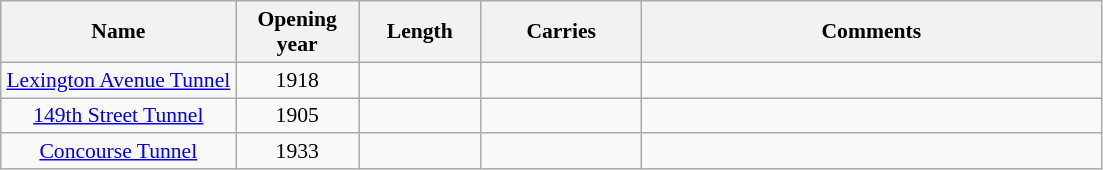<table class="wikitable sortable" style="font-size: 90%; text-align:center;">
<tr>
<th width="150px">Name</th>
<th width="75px">Opening year</th>
<th width="75px">Length</th>
<th width="100px">Carries</th>
<th width="300px">Comments</th>
</tr>
<tr>
<td><a href='#'>Lexington Avenue Tunnel</a></td>
<td>1918</td>
<td></td>
<td></td>
<td></td>
</tr>
<tr>
<td><a href='#'>149th Street Tunnel</a></td>
<td>1905</td>
<td></td>
<td></td>
<td></td>
</tr>
<tr>
<td><a href='#'>Concourse Tunnel</a></td>
<td>1933</td>
<td></td>
<td></td>
<td></td>
</tr>
</table>
